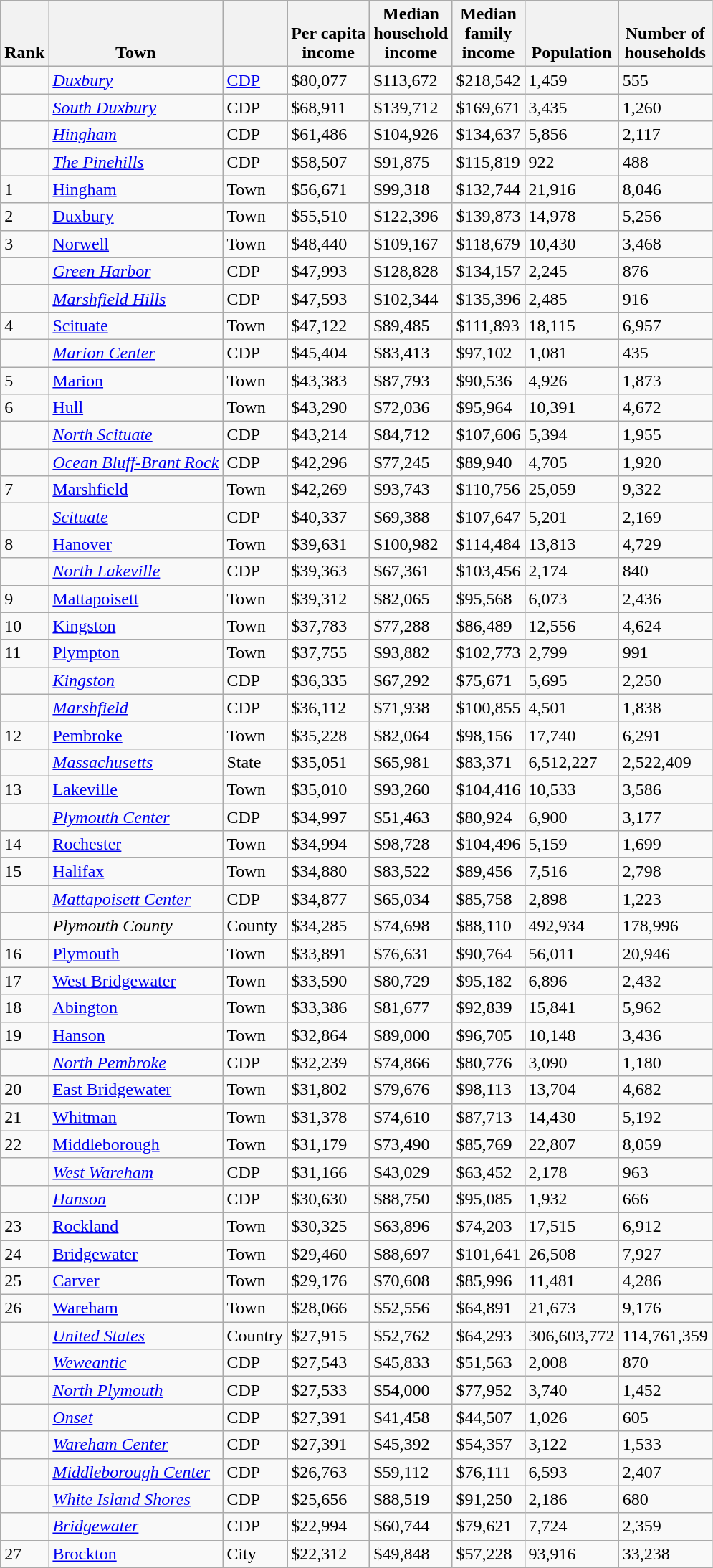<table class="wikitable sortable">
<tr valign=bottom>
<th>Rank</th>
<th>Town</th>
<th></th>
<th>Per capita<br>income</th>
<th>Median<br>household<br>income</th>
<th>Median<br>family<br>income</th>
<th>Population</th>
<th>Number of<br>households</th>
</tr>
<tr>
<td></td>
<td><em><a href='#'>Duxbury</a></em></td>
<td><a href='#'>CDP</a></td>
<td>$80,077</td>
<td>$113,672</td>
<td>$218,542</td>
<td>1,459</td>
<td>555</td>
</tr>
<tr>
<td></td>
<td><em><a href='#'>South Duxbury</a></em></td>
<td>CDP</td>
<td>$68,911</td>
<td>$139,712</td>
<td>$169,671</td>
<td>3,435</td>
<td>1,260</td>
</tr>
<tr>
<td></td>
<td><em><a href='#'>Hingham</a></em></td>
<td>CDP</td>
<td>$61,486</td>
<td>$104,926</td>
<td>$134,637</td>
<td>5,856</td>
<td>2,117</td>
</tr>
<tr>
<td></td>
<td><em><a href='#'>The Pinehills</a></em></td>
<td>CDP</td>
<td>$58,507</td>
<td>$91,875</td>
<td>$115,819</td>
<td>922</td>
<td>488</td>
</tr>
<tr>
<td>1</td>
<td><a href='#'>Hingham</a></td>
<td>Town</td>
<td>$56,671</td>
<td>$99,318</td>
<td>$132,744</td>
<td>21,916</td>
<td>8,046</td>
</tr>
<tr>
<td>2</td>
<td><a href='#'>Duxbury</a></td>
<td>Town</td>
<td>$55,510</td>
<td>$122,396</td>
<td>$139,873</td>
<td>14,978</td>
<td>5,256</td>
</tr>
<tr>
<td>3</td>
<td><a href='#'>Norwell</a></td>
<td>Town</td>
<td>$48,440</td>
<td>$109,167</td>
<td>$118,679</td>
<td>10,430</td>
<td>3,468</td>
</tr>
<tr>
<td></td>
<td><em><a href='#'>Green Harbor</a></em></td>
<td>CDP</td>
<td>$47,993</td>
<td>$128,828</td>
<td>$134,157</td>
<td>2,245</td>
<td>876</td>
</tr>
<tr>
<td></td>
<td><em><a href='#'>Marshfield Hills</a></em></td>
<td>CDP</td>
<td>$47,593</td>
<td>$102,344</td>
<td>$135,396</td>
<td>2,485</td>
<td>916</td>
</tr>
<tr>
<td>4</td>
<td><a href='#'>Scituate</a></td>
<td>Town</td>
<td>$47,122</td>
<td>$89,485</td>
<td>$111,893</td>
<td>18,115</td>
<td>6,957</td>
</tr>
<tr>
<td></td>
<td><em><a href='#'>Marion Center</a></em></td>
<td>CDP</td>
<td>$45,404</td>
<td>$83,413</td>
<td>$97,102</td>
<td>1,081</td>
<td>435</td>
</tr>
<tr>
<td>5</td>
<td><a href='#'>Marion</a></td>
<td>Town</td>
<td>$43,383</td>
<td>$87,793</td>
<td>$90,536</td>
<td>4,926</td>
<td>1,873</td>
</tr>
<tr>
<td>6</td>
<td><a href='#'>Hull</a></td>
<td>Town</td>
<td>$43,290</td>
<td>$72,036</td>
<td>$95,964</td>
<td>10,391</td>
<td>4,672</td>
</tr>
<tr>
<td></td>
<td><em><a href='#'>North Scituate</a></em></td>
<td>CDP</td>
<td>$43,214</td>
<td>$84,712</td>
<td>$107,606</td>
<td>5,394</td>
<td>1,955</td>
</tr>
<tr>
<td></td>
<td><em><a href='#'>Ocean Bluff-Brant Rock</a></em></td>
<td>CDP</td>
<td>$42,296</td>
<td>$77,245</td>
<td>$89,940</td>
<td>4,705</td>
<td>1,920</td>
</tr>
<tr>
<td>7</td>
<td><a href='#'>Marshfield</a></td>
<td>Town</td>
<td>$42,269</td>
<td>$93,743</td>
<td>$110,756</td>
<td>25,059</td>
<td>9,322</td>
</tr>
<tr>
<td></td>
<td><em><a href='#'>Scituate</a></em></td>
<td>CDP</td>
<td>$40,337</td>
<td>$69,388</td>
<td>$107,647</td>
<td>5,201</td>
<td>2,169</td>
</tr>
<tr>
<td>8</td>
<td><a href='#'>Hanover</a></td>
<td>Town</td>
<td>$39,631</td>
<td>$100,982</td>
<td>$114,484</td>
<td>13,813</td>
<td>4,729</td>
</tr>
<tr>
<td></td>
<td><em><a href='#'>North Lakeville</a></em></td>
<td>CDP</td>
<td>$39,363</td>
<td>$67,361</td>
<td>$103,456</td>
<td>2,174</td>
<td>840</td>
</tr>
<tr>
<td>9</td>
<td><a href='#'>Mattapoisett</a></td>
<td>Town</td>
<td>$39,312</td>
<td>$82,065</td>
<td>$95,568</td>
<td>6,073</td>
<td>2,436</td>
</tr>
<tr>
<td>10</td>
<td><a href='#'>Kingston</a></td>
<td>Town</td>
<td>$37,783</td>
<td>$77,288</td>
<td>$86,489</td>
<td>12,556</td>
<td>4,624</td>
</tr>
<tr>
<td>11</td>
<td><a href='#'>Plympton</a></td>
<td>Town</td>
<td>$37,755</td>
<td>$93,882</td>
<td>$102,773</td>
<td>2,799</td>
<td>991</td>
</tr>
<tr>
<td></td>
<td><em><a href='#'>Kingston</a></em></td>
<td>CDP</td>
<td>$36,335</td>
<td>$67,292</td>
<td>$75,671</td>
<td>5,695</td>
<td>2,250</td>
</tr>
<tr>
<td></td>
<td><em><a href='#'>Marshfield</a></em></td>
<td>CDP</td>
<td>$36,112</td>
<td>$71,938</td>
<td>$100,855</td>
<td>4,501</td>
<td>1,838</td>
</tr>
<tr>
<td>12</td>
<td><a href='#'>Pembroke</a></td>
<td>Town</td>
<td>$35,228</td>
<td>$82,064</td>
<td>$98,156</td>
<td>17,740</td>
<td>6,291</td>
</tr>
<tr>
<td></td>
<td><em><a href='#'>Massachusetts</a></em></td>
<td>State</td>
<td>$35,051</td>
<td>$65,981</td>
<td>$83,371</td>
<td>6,512,227</td>
<td>2,522,409</td>
</tr>
<tr>
<td>13</td>
<td><a href='#'>Lakeville</a></td>
<td>Town</td>
<td>$35,010</td>
<td>$93,260</td>
<td>$104,416</td>
<td>10,533</td>
<td>3,586</td>
</tr>
<tr>
<td></td>
<td><em><a href='#'>Plymouth Center</a></em></td>
<td>CDP</td>
<td>$34,997</td>
<td>$51,463</td>
<td>$80,924</td>
<td>6,900</td>
<td>3,177</td>
</tr>
<tr>
<td>14</td>
<td><a href='#'>Rochester</a></td>
<td>Town</td>
<td>$34,994</td>
<td>$98,728</td>
<td>$104,496</td>
<td>5,159</td>
<td>1,699</td>
</tr>
<tr>
<td>15</td>
<td><a href='#'>Halifax</a></td>
<td>Town</td>
<td>$34,880</td>
<td>$83,522</td>
<td>$89,456</td>
<td>7,516</td>
<td>2,798</td>
</tr>
<tr>
<td></td>
<td><em><a href='#'>Mattapoisett Center</a></em></td>
<td>CDP</td>
<td>$34,877</td>
<td>$65,034</td>
<td>$85,758</td>
<td>2,898</td>
<td>1,223</td>
</tr>
<tr>
<td></td>
<td><em>Plymouth County</em></td>
<td>County</td>
<td>$34,285</td>
<td>$74,698</td>
<td>$88,110</td>
<td>492,934</td>
<td>178,996</td>
</tr>
<tr>
<td>16</td>
<td><a href='#'>Plymouth</a></td>
<td>Town</td>
<td>$33,891</td>
<td>$76,631</td>
<td>$90,764</td>
<td>56,011</td>
<td>20,946</td>
</tr>
<tr>
<td>17</td>
<td><a href='#'>West Bridgewater</a></td>
<td>Town</td>
<td>$33,590</td>
<td>$80,729</td>
<td>$95,182</td>
<td>6,896</td>
<td>2,432</td>
</tr>
<tr>
<td>18</td>
<td><a href='#'>Abington</a></td>
<td>Town</td>
<td>$33,386</td>
<td>$81,677</td>
<td>$92,839</td>
<td>15,841</td>
<td>5,962</td>
</tr>
<tr>
<td>19</td>
<td><a href='#'>Hanson</a></td>
<td>Town</td>
<td>$32,864</td>
<td>$89,000</td>
<td>$96,705</td>
<td>10,148</td>
<td>3,436</td>
</tr>
<tr>
<td></td>
<td><em><a href='#'>North Pembroke</a></em></td>
<td>CDP</td>
<td>$32,239</td>
<td>$74,866</td>
<td>$80,776</td>
<td>3,090</td>
<td>1,180</td>
</tr>
<tr>
<td>20</td>
<td><a href='#'>East Bridgewater</a></td>
<td>Town</td>
<td>$31,802</td>
<td>$79,676</td>
<td>$98,113</td>
<td>13,704</td>
<td>4,682</td>
</tr>
<tr>
<td>21</td>
<td><a href='#'>Whitman</a></td>
<td>Town</td>
<td>$31,378</td>
<td>$74,610</td>
<td>$87,713</td>
<td>14,430</td>
<td>5,192</td>
</tr>
<tr>
<td>22</td>
<td><a href='#'>Middleborough</a></td>
<td>Town</td>
<td>$31,179</td>
<td>$73,490</td>
<td>$85,769</td>
<td>22,807</td>
<td>8,059</td>
</tr>
<tr>
<td></td>
<td><em><a href='#'>West Wareham</a></em></td>
<td>CDP</td>
<td>$31,166</td>
<td>$43,029</td>
<td>$63,452</td>
<td>2,178</td>
<td>963</td>
</tr>
<tr>
<td></td>
<td><em><a href='#'>Hanson</a></em></td>
<td>CDP</td>
<td>$30,630</td>
<td>$88,750</td>
<td>$95,085</td>
<td>1,932</td>
<td>666</td>
</tr>
<tr>
<td>23</td>
<td><a href='#'>Rockland</a></td>
<td>Town</td>
<td>$30,325</td>
<td>$63,896</td>
<td>$74,203</td>
<td>17,515</td>
<td>6,912</td>
</tr>
<tr>
<td>24</td>
<td><a href='#'>Bridgewater</a></td>
<td>Town</td>
<td>$29,460</td>
<td>$88,697</td>
<td>$101,641</td>
<td>26,508</td>
<td>7,927</td>
</tr>
<tr>
<td>25</td>
<td><a href='#'>Carver</a></td>
<td>Town</td>
<td>$29,176</td>
<td>$70,608</td>
<td>$85,996</td>
<td>11,481</td>
<td>4,286</td>
</tr>
<tr>
<td>26</td>
<td><a href='#'>Wareham</a></td>
<td>Town</td>
<td>$28,066</td>
<td>$52,556</td>
<td>$64,891</td>
<td>21,673</td>
<td>9,176</td>
</tr>
<tr>
<td></td>
<td><em><a href='#'>United States</a></em></td>
<td>Country</td>
<td>$27,915</td>
<td>$52,762</td>
<td>$64,293</td>
<td>306,603,772</td>
<td>114,761,359</td>
</tr>
<tr>
<td></td>
<td><em><a href='#'>Weweantic</a></em></td>
<td>CDP</td>
<td>$27,543</td>
<td>$45,833</td>
<td>$51,563</td>
<td>2,008</td>
<td>870</td>
</tr>
<tr>
<td></td>
<td><em><a href='#'>North Plymouth</a></em></td>
<td>CDP</td>
<td>$27,533</td>
<td>$54,000</td>
<td>$77,952</td>
<td>3,740</td>
<td>1,452</td>
</tr>
<tr>
<td></td>
<td><em><a href='#'>Onset</a></em></td>
<td>CDP</td>
<td>$27,391</td>
<td>$41,458</td>
<td>$44,507</td>
<td>1,026</td>
<td>605</td>
</tr>
<tr>
<td></td>
<td><em><a href='#'>Wareham Center</a></em></td>
<td>CDP</td>
<td>$27,391</td>
<td>$45,392</td>
<td>$54,357</td>
<td>3,122</td>
<td>1,533</td>
</tr>
<tr>
<td></td>
<td><em><a href='#'>Middleborough Center</a></em></td>
<td>CDP</td>
<td>$26,763</td>
<td>$59,112</td>
<td>$76,111</td>
<td>6,593</td>
<td>2,407</td>
</tr>
<tr>
<td></td>
<td><em><a href='#'>White Island Shores</a></em></td>
<td>CDP</td>
<td>$25,656</td>
<td>$88,519</td>
<td>$91,250</td>
<td>2,186</td>
<td>680</td>
</tr>
<tr>
<td></td>
<td><em><a href='#'>Bridgewater</a></em></td>
<td>CDP</td>
<td>$22,994</td>
<td>$60,744</td>
<td>$79,621</td>
<td>7,724</td>
<td>2,359</td>
</tr>
<tr>
<td>27</td>
<td><a href='#'>Brockton</a></td>
<td>City</td>
<td>$22,312</td>
<td>$49,848</td>
<td>$57,228</td>
<td>93,916</td>
<td>33,238</td>
</tr>
<tr>
</tr>
</table>
